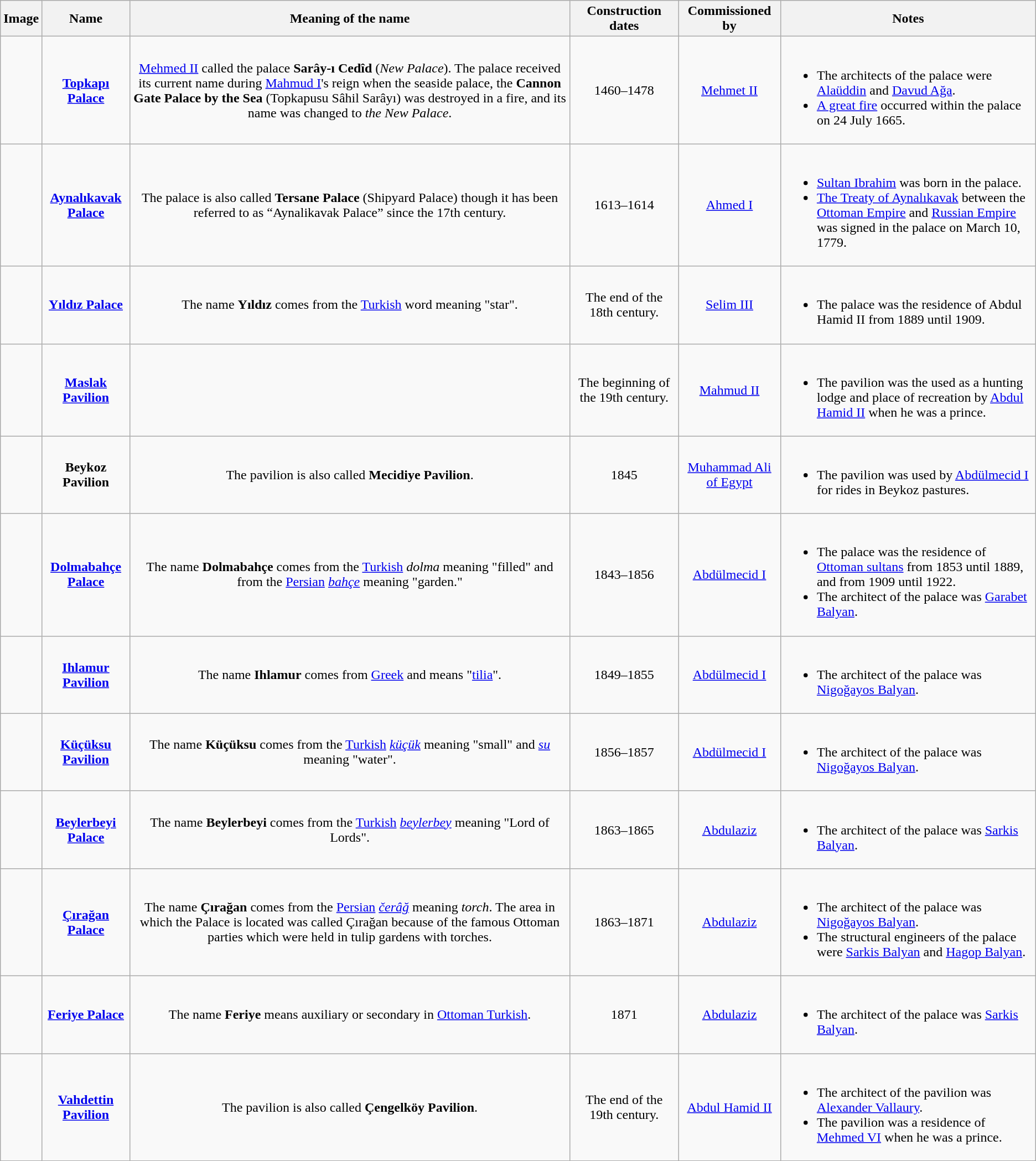<table class="wikitable" border="1" style="text-align:center;">
<tr>
<th scope=col>Image</th>
<th scope=col>Name</th>
<th scope=col>Meaning of the name</th>
<th scope=col>Construction dates</th>
<th scope=col>Commissioned by</th>
<th scope=col>Notes</th>
</tr>
<tr>
<td></td>
<td><strong><a href='#'>Topkapı Palace</a></strong><br></td>
<td><a href='#'>Mehmed II</a> called the palace <strong>Sarây-ı Cedîd</strong> (<em>New Palace</em>). The palace received its current name during <a href='#'>Mahmud I</a>'s reign when the seaside palace, the <strong>Cannon Gate Palace by the Sea</strong> (Topkapusu Sâhil Sarâyı) was destroyed in a fire, and its name was changed to <em>the New Palace</em>.</td>
<td>1460–1478</td>
<td><a href='#'>Mehmet II</a></td>
<td align="left"><br><ul><li>The architects of the palace were <a href='#'>Alaüddin</a> and <a href='#'>Davud Ağa</a>.</li><li><a href='#'>A great fire</a> occurred within the palace on 24 July 1665.</li></ul></td>
</tr>
<tr>
<td></td>
<td><strong><a href='#'>Aynalıkavak Palace</a></strong><br></td>
<td>The palace is also called <strong>Tersane Palace</strong> (Shipyard Palace) though it has been referred to as “Aynalikavak Palace” since the 17th century.</td>
<td>1613–1614</td>
<td><a href='#'>Ahmed I</a></td>
<td align="left"><br><ul><li><a href='#'>Sultan Ibrahim</a> was born in the palace.</li><li><a href='#'>The Treaty of Aynalıkavak</a> between the <a href='#'>Ottoman Empire</a> and <a href='#'>Russian Empire</a> was signed in the palace on March 10, 1779.</li></ul></td>
</tr>
<tr>
<td></td>
<td><strong><a href='#'>Yıldız Palace</a></strong><br></td>
<td>The name <strong>Yıldız</strong> comes from the <a href='#'>Turkish</a> word meaning "star".</td>
<td>The end of the 18th century.</td>
<td><a href='#'>Selim III</a></td>
<td align="left"><br><ul><li>The palace was the residence of Abdul Hamid II from 1889 until 1909.</li></ul></td>
</tr>
<tr>
<td></td>
<td><strong><a href='#'>Maslak Pavilion</a></strong></td>
<td></td>
<td>The beginning of the 19th century.</td>
<td><a href='#'>Mahmud II</a></td>
<td align="left"><br><ul><li>The pavilion was the used as a hunting lodge and place of recreation by <a href='#'>Abdul Hamid II</a> when he was a prince.</li></ul></td>
</tr>
<tr>
<td></td>
<td><strong>Beykoz Pavilion</strong></td>
<td>The pavilion is also called <strong>Mecidiye Pavilion</strong>.</td>
<td>1845</td>
<td><a href='#'>Muhammad Ali of Egypt</a></td>
<td align="left"><br><ul><li>The pavilion was used by <a href='#'>Abdülmecid I</a> for rides in Beykoz pastures.</li></ul></td>
</tr>
<tr>
<td></td>
<td><strong><a href='#'>Dolmabahçe Palace</a></strong><br></td>
<td>The name <strong>Dolmabahçe</strong> comes from the <a href='#'>Turkish</a> <em>dolma</em> meaning "filled" and from the <a href='#'>Persian</a> <em><a href='#'>bahçe</a></em> meaning "garden."</td>
<td>1843–1856</td>
<td><a href='#'>Abdülmecid I</a></td>
<td align="left"><br><ul><li>The palace was the residence of <a href='#'>Ottoman sultans</a> from 1853 until 1889, and from 1909 until 1922.</li><li>The architect of the palace was <a href='#'>Garabet Balyan</a>.</li></ul></td>
</tr>
<tr>
<td></td>
<td><strong><a href='#'>Ihlamur Pavilion</a></strong></td>
<td>The name <strong>Ihlamur</strong> comes from <a href='#'>Greek</a> and means "<a href='#'>tilia</a>".</td>
<td>1849–1855</td>
<td><a href='#'>Abdülmecid I</a></td>
<td align="left"><br><ul><li>The architect of the palace was <a href='#'>Nigoğayos Balyan</a>.</li></ul></td>
</tr>
<tr>
<td></td>
<td><strong><a href='#'>Küçüksu Pavilion</a></strong></td>
<td>The name <strong>Küçüksu</strong> comes from the <a href='#'>Turkish</a> <em><a href='#'>küçük</a></em> meaning "small" and <em><a href='#'>su</a></em> meaning "water".</td>
<td>1856–1857</td>
<td><a href='#'>Abdülmecid I</a></td>
<td align="left"><br><ul><li>The architect of the palace was <a href='#'>Nigoğayos Balyan</a>.</li></ul></td>
</tr>
<tr>
<td></td>
<td><strong><a href='#'>Beylerbeyi Palace</a></strong><br></td>
<td>The name <strong>Beylerbeyi</strong> comes from the <a href='#'>Turkish</a> <em><a href='#'>beylerbey</a></em> meaning "Lord of Lords".</td>
<td>1863–1865</td>
<td><a href='#'>Abdulaziz</a></td>
<td align="left"><br><ul><li>The architect of the palace was <a href='#'>Sarkis Balyan</a>.</li></ul></td>
</tr>
<tr>
<td></td>
<td><strong><a href='#'>Çırağan Palace</a></strong><br></td>
<td>The name <strong>Çırağan</strong> comes from the <a href='#'>Persian</a> <em><a href='#'>čerâğ</a></em> meaning <em>torch</em>. The area in which the Palace is located was called Çırağan because of the famous Ottoman parties which were held in tulip gardens with torches.</td>
<td>1863–1871</td>
<td><a href='#'>Abdulaziz</a></td>
<td align="left"><br><ul><li>The architect of the palace was <a href='#'>Nigoğayos Balyan</a>.</li><li>The structural engineers of the palace were <a href='#'>Sarkis Balyan</a> and <a href='#'>Hagop Balyan</a>.</li></ul></td>
</tr>
<tr>
<td></td>
<td><strong><a href='#'>Feriye Palace</a></strong><br></td>
<td>The name <strong>Feriye</strong> means auxiliary or secondary in <a href='#'>Ottoman Turkish</a>.</td>
<td>1871</td>
<td><a href='#'>Abdulaziz</a></td>
<td align="left"><br><ul><li>The architect of the palace was <a href='#'>Sarkis Balyan</a>.</li></ul></td>
</tr>
<tr>
<td></td>
<td><strong><a href='#'>Vahdettin Pavilion</a></strong><br></td>
<td>The pavilion is also called <strong>Çengelköy Pavilion</strong>.</td>
<td>The end of the 19th century.</td>
<td><a href='#'>Abdul Hamid II</a></td>
<td align="left"><br><ul><li>The architect of the pavilion was <a href='#'>Alexander Vallaury</a>.</li><li>The pavilion was a residence of <a href='#'>Mehmed VI</a> when he was a prince.</li></ul></td>
</tr>
</table>
